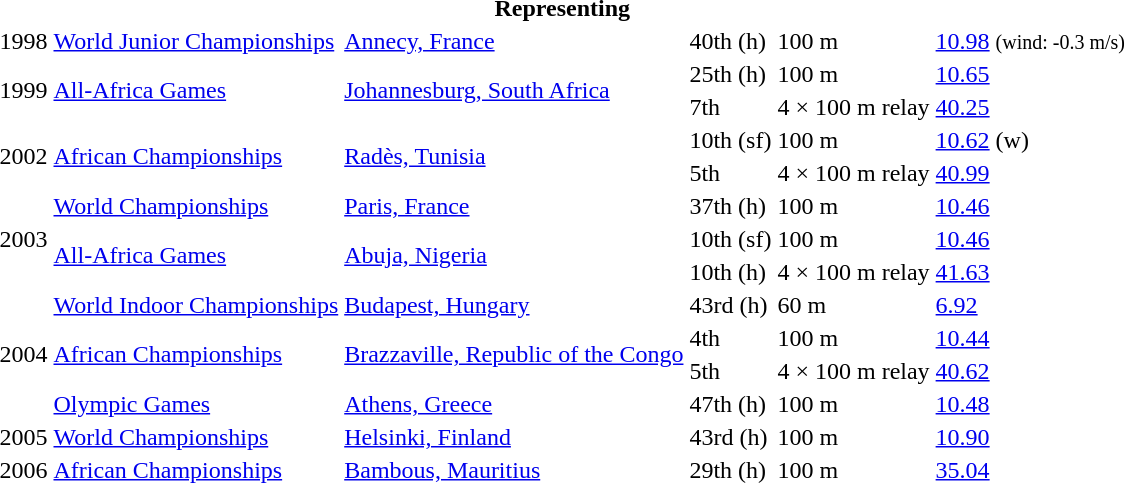<table>
<tr>
<th colspan="6">Representing </th>
</tr>
<tr>
<td>1998</td>
<td><a href='#'>World Junior Championships</a></td>
<td><a href='#'>Annecy, France</a></td>
<td>40th (h)</td>
<td>100 m</td>
<td><a href='#'>10.98</a> <small>(wind: -0.3 m/s)</small></td>
</tr>
<tr>
<td rowspan=2>1999</td>
<td rowspan=2><a href='#'>All-Africa Games</a></td>
<td rowspan=2><a href='#'>Johannesburg, South Africa</a></td>
<td>25th (h)</td>
<td>100 m</td>
<td><a href='#'>10.65</a></td>
</tr>
<tr>
<td>7th</td>
<td>4 × 100 m relay</td>
<td><a href='#'>40.25</a></td>
</tr>
<tr>
<td rowspan=2>2002</td>
<td rowspan=2><a href='#'>African Championships</a></td>
<td rowspan=2><a href='#'>Radès, Tunisia</a></td>
<td>10th (sf)</td>
<td>100 m</td>
<td><a href='#'>10.62</a> (w)</td>
</tr>
<tr>
<td>5th</td>
<td>4 × 100 m relay</td>
<td><a href='#'>40.99</a></td>
</tr>
<tr>
<td rowspan=3>2003</td>
<td><a href='#'>World Championships</a></td>
<td><a href='#'>Paris, France</a></td>
<td>37th (h)</td>
<td>100 m</td>
<td><a href='#'>10.46</a></td>
</tr>
<tr>
<td rowspan=2><a href='#'>All-Africa Games</a></td>
<td rowspan=2><a href='#'>Abuja, Nigeria</a></td>
<td>10th (sf)</td>
<td>100 m</td>
<td><a href='#'>10.46</a></td>
</tr>
<tr>
<td>10th (h)</td>
<td>4 × 100 m relay</td>
<td><a href='#'>41.63</a></td>
</tr>
<tr>
<td rowspan=4>2004</td>
<td><a href='#'>World Indoor Championships</a></td>
<td><a href='#'>Budapest, Hungary</a></td>
<td>43rd (h)</td>
<td>60 m</td>
<td><a href='#'>6.92</a></td>
</tr>
<tr>
<td rowspan=2><a href='#'>African Championships</a></td>
<td rowspan=2><a href='#'>Brazzaville, Republic of the Congo</a></td>
<td>4th</td>
<td>100 m</td>
<td><a href='#'>10.44</a></td>
</tr>
<tr>
<td>5th</td>
<td>4 × 100 m relay</td>
<td><a href='#'>40.62</a></td>
</tr>
<tr>
<td><a href='#'>Olympic Games</a></td>
<td><a href='#'>Athens, Greece</a></td>
<td>47th (h)</td>
<td>100 m</td>
<td><a href='#'>10.48</a></td>
</tr>
<tr>
<td>2005</td>
<td><a href='#'>World Championships</a></td>
<td><a href='#'>Helsinki, Finland</a></td>
<td>43rd (h)</td>
<td>100 m</td>
<td><a href='#'>10.90</a></td>
</tr>
<tr>
<td>2006</td>
<td><a href='#'>African Championships</a></td>
<td><a href='#'>Bambous, Mauritius</a></td>
<td>29th (h)</td>
<td>100 m</td>
<td><a href='#'>35.04</a></td>
</tr>
</table>
